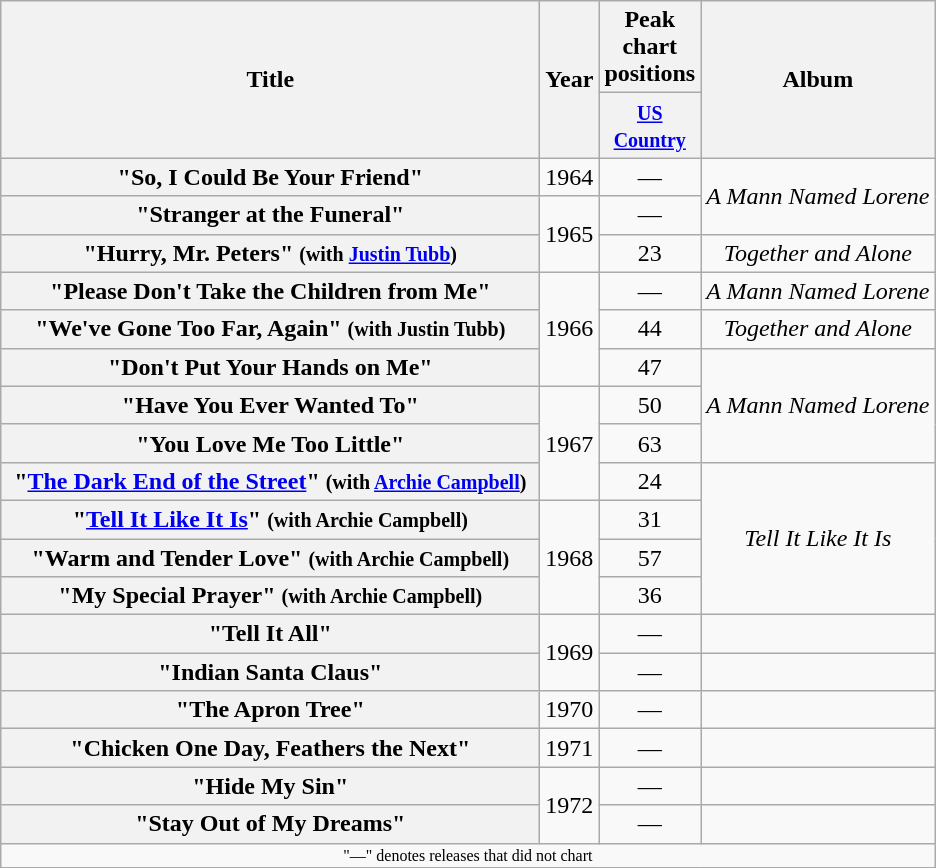<table class="wikitable plainrowheaders" style="text-align:center;" border="1">
<tr>
<th scope="col" rowspan="2" style="width:22em;">Title</th>
<th scope="col" rowspan="2">Year</th>
<th scope="col" colspan="1">Peak<br>chart<br>positions</th>
<th scope="col" rowspan="2">Album</th>
</tr>
<tr>
<th scope="col" style="50"><a href='#'><small>US<br>Country</small></a></th>
</tr>
<tr>
<th scope="row">"So, I Could Be Your Friend"</th>
<td>1964</td>
<td>—</td>
<td rowspan="2"><em>A Mann Named Lorene</em></td>
</tr>
<tr>
<th scope="row">"Stranger at the Funeral"</th>
<td rowspan="2">1965</td>
<td>—</td>
</tr>
<tr>
<th scope="row">"Hurry, Mr. Peters" <small>(with <a href='#'>Justin Tubb</a>)</small></th>
<td>23</td>
<td><em>Together and Alone</em></td>
</tr>
<tr>
<th scope="row">"Please Don't Take the Children from Me"</th>
<td rowspan="3">1966</td>
<td>—</td>
<td><em>A Mann Named Lorene</em></td>
</tr>
<tr>
<th scope="row">"We've Gone Too Far, Again" <small>(with Justin Tubb)</small></th>
<td>44</td>
<td><em>Together and Alone</em></td>
</tr>
<tr>
<th scope="row">"Don't Put Your Hands on Me"</th>
<td>47</td>
<td rowspan="3"><em>A Mann Named Lorene</em></td>
</tr>
<tr>
<th scope="row">"Have You Ever Wanted To"</th>
<td rowspan="3">1967</td>
<td>50</td>
</tr>
<tr>
<th scope="row">"You Love Me Too Little"</th>
<td>63</td>
</tr>
<tr>
<th scope="row">"<a href='#'>The Dark End of the Street</a>" <small>(with <a href='#'>Archie Campbell</a>)</small></th>
<td>24</td>
<td rowspan="4"><em>Tell It Like It Is</em></td>
</tr>
<tr>
<th scope="row">"<a href='#'>Tell It Like It Is</a>" <small>(with Archie Campbell)</small></th>
<td rowspan="3">1968</td>
<td>31</td>
</tr>
<tr>
<th scope="row">"Warm and Tender Love" <small>(with Archie Campbell)</small></th>
<td>57</td>
</tr>
<tr>
<th scope="row">"My Special Prayer" <small>(with Archie Campbell)</small></th>
<td>36</td>
</tr>
<tr>
<th scope="row">"Tell It All"</th>
<td rowspan="2">1969</td>
<td>—</td>
<td></td>
</tr>
<tr>
<th scope="row">"Indian Santa Claus"</th>
<td>—</td>
<td></td>
</tr>
<tr>
<th scope="row">"The Apron Tree"</th>
<td>1970</td>
<td>—</td>
<td></td>
</tr>
<tr>
<th scope="row">"Chicken One Day, Feathers the Next"</th>
<td>1971</td>
<td>—</td>
<td></td>
</tr>
<tr>
<th scope="row">"Hide My Sin"</th>
<td rowspan="2">1972</td>
<td>—</td>
<td></td>
</tr>
<tr>
<th scope="row">"Stay Out of My Dreams"</th>
<td>—</td>
<td></td>
</tr>
<tr>
<td colspan="4" style="font-size:8pt">"—" denotes releases that did not chart</td>
</tr>
<tr>
</tr>
</table>
